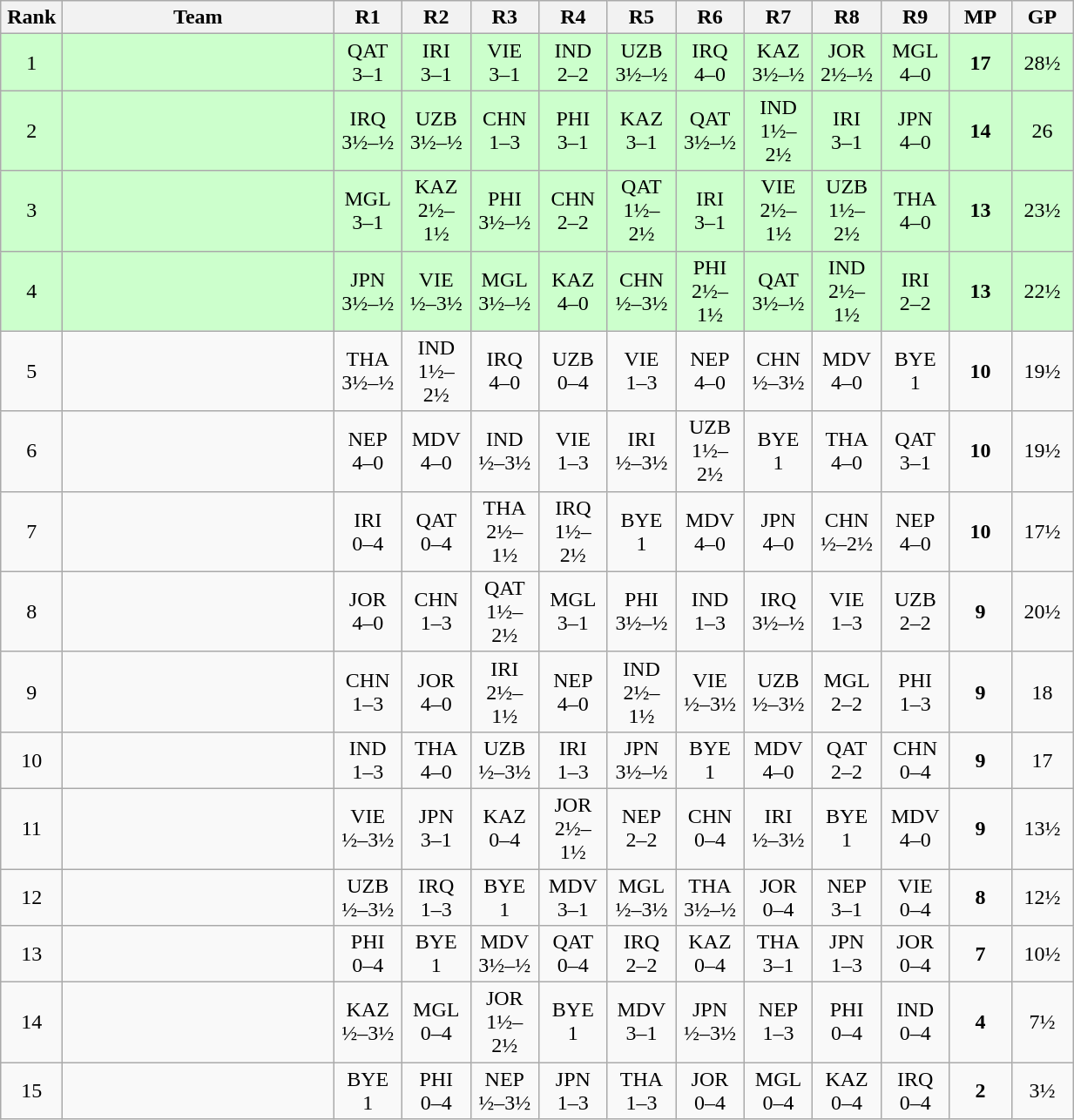<table class=wikitable style="text-align:center">
<tr>
<th width=40>Rank</th>
<th width=200>Team</th>
<th width=45>R1</th>
<th width=45>R2</th>
<th width=45>R3</th>
<th width=45>R4</th>
<th width=45>R5</th>
<th width=45>R6</th>
<th width=45>R7</th>
<th width=45>R8</th>
<th width=45>R9</th>
<th width=40>MP</th>
<th width=40>GP</th>
</tr>
<tr style="background:#ccffcc;">
<td>1</td>
<td align=left></td>
<td>QAT<br>3–1</td>
<td>IRI<br>3–1</td>
<td>VIE<br>3–1</td>
<td>IND<br>2–2</td>
<td>UZB<br>3½–½</td>
<td>IRQ<br>4–0</td>
<td>KAZ<br>3½–½</td>
<td>JOR<br>2½–½</td>
<td>MGL<br>4–0</td>
<td><strong>17</strong></td>
<td>28½</td>
</tr>
<tr style="background:#ccffcc;">
<td>2</td>
<td align=left></td>
<td>IRQ<br>3½–½</td>
<td>UZB<br>3½–½</td>
<td>CHN<br>1–3</td>
<td>PHI<br>3–1</td>
<td>KAZ<br>3–1</td>
<td>QAT<br>3½–½</td>
<td>IND<br>1½–2½</td>
<td>IRI<br>3–1</td>
<td>JPN<br>4–0</td>
<td><strong>14</strong></td>
<td>26</td>
</tr>
<tr style="background:#ccffcc;">
<td>3</td>
<td align=left></td>
<td>MGL<br>3–1</td>
<td>KAZ<br>2½–1½</td>
<td>PHI<br>3½–½</td>
<td>CHN<br>2–2</td>
<td>QAT<br>1½–2½</td>
<td>IRI<br>3–1</td>
<td>VIE<br>2½–1½</td>
<td>UZB<br>1½–2½</td>
<td>THA<br>4–0</td>
<td><strong>13</strong></td>
<td>23½</td>
</tr>
<tr style="background:#ccffcc;">
<td>4</td>
<td align=left></td>
<td>JPN<br>3½–½</td>
<td>VIE<br>½–3½</td>
<td>MGL<br>3½–½</td>
<td>KAZ<br>4–0</td>
<td>CHN<br>½–3½</td>
<td>PHI<br>2½–1½</td>
<td>QAT<br>3½–½</td>
<td>IND<br>2½–1½</td>
<td>IRI<br>2–2</td>
<td><strong>13</strong></td>
<td>22½</td>
</tr>
<tr>
<td>5</td>
<td align=left></td>
<td>THA<br>3½–½</td>
<td>IND<br>1½–2½</td>
<td>IRQ<br>4–0</td>
<td>UZB<br>0–4</td>
<td>VIE<br>1–3</td>
<td>NEP<br>4–0</td>
<td>CHN<br>½–3½</td>
<td>MDV<br>4–0</td>
<td>BYE<br>1</td>
<td><strong>10</strong></td>
<td>19½</td>
</tr>
<tr>
<td>6</td>
<td align=left></td>
<td>NEP<br>4–0</td>
<td>MDV<br>4–0</td>
<td>IND<br>½–3½</td>
<td>VIE<br>1–3</td>
<td>IRI<br>½–3½</td>
<td>UZB<br>1½–2½</td>
<td>BYE<br>1</td>
<td>THA<br>4–0</td>
<td>QAT<br>3–1</td>
<td><strong>10</strong></td>
<td>19½</td>
</tr>
<tr>
<td>7</td>
<td align=left></td>
<td>IRI<br>0–4</td>
<td>QAT<br>0–4</td>
<td>THA<br>2½–1½</td>
<td>IRQ<br>1½–2½</td>
<td>BYE<br>1</td>
<td>MDV<br>4–0</td>
<td>JPN<br>4–0</td>
<td>CHN<br>½–2½</td>
<td>NEP<br>4–0</td>
<td><strong>10</strong></td>
<td>17½</td>
</tr>
<tr>
<td>8</td>
<td align=left></td>
<td>JOR<br>4–0</td>
<td>CHN<br>1–3</td>
<td>QAT<br>1½–2½</td>
<td>MGL<br>3–1</td>
<td>PHI<br>3½–½</td>
<td>IND<br>1–3</td>
<td>IRQ<br>3½–½</td>
<td>VIE<br>1–3</td>
<td>UZB<br>2–2</td>
<td><strong>9</strong></td>
<td>20½</td>
</tr>
<tr>
<td>9</td>
<td align=left></td>
<td>CHN<br>1–3</td>
<td>JOR<br>4–0</td>
<td>IRI<br>2½–1½</td>
<td>NEP<br>4–0</td>
<td>IND<br>2½–1½</td>
<td>VIE<br>½–3½</td>
<td>UZB<br>½–3½</td>
<td>MGL<br>2–2</td>
<td>PHI<br>1–3</td>
<td><strong>9</strong></td>
<td>18</td>
</tr>
<tr>
<td>10</td>
<td align=left></td>
<td>IND<br>1–3</td>
<td>THA<br>4–0</td>
<td>UZB<br>½–3½</td>
<td>IRI<br>1–3</td>
<td>JPN<br>3½–½</td>
<td>BYE<br>1</td>
<td>MDV<br>4–0</td>
<td>QAT<br>2–2</td>
<td>CHN<br>0–4</td>
<td><strong>9</strong></td>
<td>17</td>
</tr>
<tr>
<td>11</td>
<td align=left></td>
<td>VIE<br>½–3½</td>
<td>JPN<br>3–1</td>
<td>KAZ<br>0–4</td>
<td>JOR<br>2½–1½</td>
<td>NEP<br>2–2</td>
<td>CHN<br>0–4</td>
<td>IRI<br>½–3½</td>
<td>BYE<br>1</td>
<td>MDV<br>4–0</td>
<td><strong>9</strong></td>
<td>13½</td>
</tr>
<tr>
<td>12</td>
<td align=left></td>
<td>UZB<br>½–3½</td>
<td>IRQ<br>1–3</td>
<td>BYE<br>1</td>
<td>MDV<br>3–1</td>
<td>MGL<br>½–3½</td>
<td>THA<br>3½–½</td>
<td>JOR<br>0–4</td>
<td>NEP<br>3–1</td>
<td>VIE<br>0–4</td>
<td><strong>8</strong></td>
<td>12½</td>
</tr>
<tr>
<td>13</td>
<td align=left></td>
<td>PHI<br>0–4</td>
<td>BYE<br>1</td>
<td>MDV<br>3½–½</td>
<td>QAT<br>0–4</td>
<td>IRQ<br>2–2</td>
<td>KAZ<br>0–4</td>
<td>THA<br>3–1</td>
<td>JPN<br>1–3</td>
<td>JOR<br>0–4</td>
<td><strong>7</strong></td>
<td>10½</td>
</tr>
<tr>
<td>14</td>
<td align=left></td>
<td>KAZ<br>½–3½</td>
<td>MGL<br>0–4</td>
<td>JOR<br>1½–2½</td>
<td>BYE<br>1</td>
<td>MDV<br>3–1</td>
<td>JPN<br>½–3½</td>
<td>NEP<br>1–3</td>
<td>PHI<br>0–4</td>
<td>IND<br>0–4</td>
<td><strong>4</strong></td>
<td>7½</td>
</tr>
<tr>
<td>15</td>
<td align=left></td>
<td>BYE<br>1</td>
<td>PHI<br>0–4</td>
<td>NEP<br>½–3½</td>
<td>JPN<br>1–3</td>
<td>THA<br>1–3</td>
<td>JOR<br>0–4</td>
<td>MGL<br>0–4</td>
<td>KAZ<br>0–4</td>
<td>IRQ<br>0–4</td>
<td><strong>2</strong></td>
<td>3½</td>
</tr>
</table>
